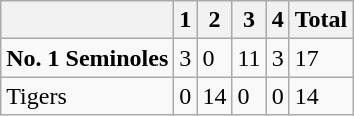<table class="wikitable">
<tr>
<th></th>
<th>1</th>
<th>2</th>
<th>3</th>
<th>4</th>
<th>Total</th>
</tr>
<tr>
<td><strong>No. 1 Seminoles</strong></td>
<td>3</td>
<td>0</td>
<td>11</td>
<td>3</td>
<td>17</td>
</tr>
<tr>
<td>Tigers</td>
<td>0</td>
<td>14</td>
<td>0</td>
<td>0</td>
<td>14</td>
</tr>
</table>
